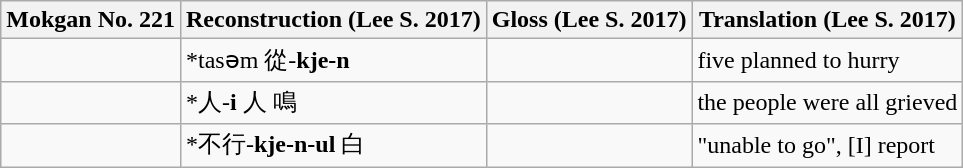<table class="wikitable">
<tr>
<th>Mokgan No. 221</th>
<th>Reconstruction (Lee S. 2017)</th>
<th>Gloss (Lee S. 2017)</th>
<th>Translation (Lee S. 2017)</th>
</tr>
<tr>
<td></td>
<td>*tasəm 從-<strong>kje-n</strong></td>
<td></td>
<td>five planned to hurry</td>
</tr>
<tr>
<td></td>
<td>*人-<strong>i</strong> 人 鳴</td>
<td></td>
<td>the people were all grieved</td>
</tr>
<tr>
<td></td>
<td>*不行-<strong>kje-n-ul</strong> 白</td>
<td></td>
<td>"unable to go", [I] report</td>
</tr>
</table>
